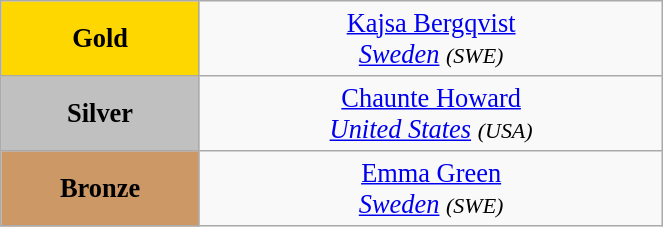<table class="wikitable" style=" text-align:center; font-size:110%;" width="35%">
<tr>
<td bgcolor="gold"><strong>Gold</strong></td>
<td> <a href='#'>Kajsa Bergqvist</a><br><em><a href='#'>Sweden</a> <small>(SWE)</small></em></td>
</tr>
<tr>
<td bgcolor="silver"><strong>Silver</strong></td>
<td> <a href='#'>Chaunte Howard</a><br><em><a href='#'>United States</a> <small>(USA)</small></em></td>
</tr>
<tr>
<td bgcolor="CC9966"><strong>Bronze</strong></td>
<td> <a href='#'>Emma Green</a><br><em><a href='#'>Sweden</a> <small>(SWE)</small></em></td>
</tr>
</table>
